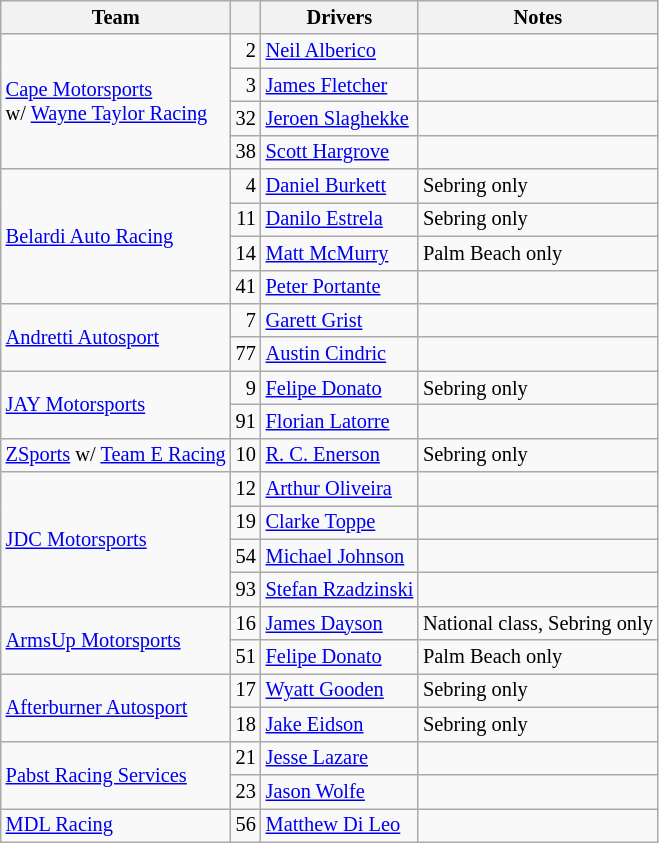<table class="wikitable" style="font-size:85%;">
<tr>
<th>Team</th>
<th></th>
<th>Drivers</th>
<th>Notes</th>
</tr>
<tr>
<td rowspan=4> <a href='#'>Cape Motorsports</a><br>w/ <a href='#'>Wayne Taylor Racing</a></td>
<td align="right">2</td>
<td> <a href='#'>Neil Alberico</a></td>
<td></td>
</tr>
<tr>
<td align="right">3</td>
<td> <a href='#'>James Fletcher</a></td>
<td></td>
</tr>
<tr>
<td align="right">32</td>
<td> <a href='#'>Jeroen Slaghekke</a></td>
<td></td>
</tr>
<tr>
<td align="right">38</td>
<td> <a href='#'>Scott Hargrove</a></td>
<td></td>
</tr>
<tr>
<td rowspan=4> <a href='#'>Belardi Auto Racing</a></td>
<td align="right">4</td>
<td> <a href='#'>Daniel Burkett</a></td>
<td>Sebring only</td>
</tr>
<tr>
<td align="right">11</td>
<td> <a href='#'>Danilo Estrela</a></td>
<td>Sebring only</td>
</tr>
<tr>
<td align="right">14</td>
<td> <a href='#'>Matt McMurry</a></td>
<td>Palm Beach only</td>
</tr>
<tr>
<td align="right">41</td>
<td> <a href='#'>Peter Portante</a></td>
<td></td>
</tr>
<tr>
<td rowspan=2> <a href='#'>Andretti Autosport</a></td>
<td align="right">7</td>
<td> <a href='#'>Garett Grist</a></td>
<td></td>
</tr>
<tr>
<td align="right">77</td>
<td> <a href='#'>Austin Cindric</a></td>
<td></td>
</tr>
<tr>
<td rowspan=2> <a href='#'>JAY Motorsports</a></td>
<td align="right">9</td>
<td> <a href='#'>Felipe Donato</a></td>
<td>Sebring only</td>
</tr>
<tr>
<td align="right">91</td>
<td> <a href='#'>Florian Latorre</a></td>
<td></td>
</tr>
<tr>
<td> <a href='#'>ZSports</a> w/ <a href='#'>Team E Racing</a></td>
<td align="right">10</td>
<td> <a href='#'>R. C. Enerson</a></td>
<td>Sebring only</td>
</tr>
<tr>
<td rowspan=4> <a href='#'>JDC Motorsports</a></td>
<td align="right">12</td>
<td> <a href='#'>Arthur Oliveira</a></td>
<td></td>
</tr>
<tr>
<td align="right">19</td>
<td> <a href='#'>Clarke Toppe</a></td>
<td></td>
</tr>
<tr>
<td align="right">54</td>
<td> <a href='#'>Michael Johnson</a></td>
<td></td>
</tr>
<tr>
<td align="right">93</td>
<td> <a href='#'>Stefan Rzadzinski</a></td>
<td></td>
</tr>
<tr>
<td rowspan=2> <a href='#'>ArmsUp Motorsports</a></td>
<td align="right">16</td>
<td> <a href='#'>James Dayson</a></td>
<td>National class, Sebring only</td>
</tr>
<tr>
<td align="right">51</td>
<td> <a href='#'>Felipe Donato</a></td>
<td>Palm Beach only</td>
</tr>
<tr>
<td rowspan=2> <a href='#'>Afterburner Autosport</a></td>
<td align="right">17</td>
<td> <a href='#'>Wyatt Gooden</a></td>
<td>Sebring only</td>
</tr>
<tr>
<td align="right">18</td>
<td> <a href='#'>Jake Eidson</a></td>
<td>Sebring only</td>
</tr>
<tr>
<td rowspan=2> <a href='#'>Pabst Racing Services</a></td>
<td align="right">21</td>
<td> <a href='#'>Jesse Lazare</a></td>
<td></td>
</tr>
<tr>
<td align="right">23</td>
<td> <a href='#'>Jason Wolfe</a></td>
<td></td>
</tr>
<tr>
<td> <a href='#'>MDL Racing</a></td>
<td align="right">56</td>
<td> <a href='#'>Matthew Di Leo</a></td>
<td></td>
</tr>
</table>
